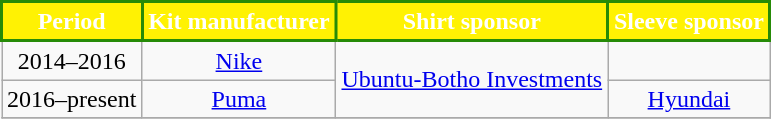<table class="wikitable" style="text-align:center;margin-left:1em;float:center">
<tr>
<th style="background:#fff203; color:#ffffff; border:2px solid #268b07;">Period</th>
<th style="background:#fff203; color:#ffffff; border:2px solid #268b07;">Kit manufacturer</th>
<th style="background:#fff203; color:#ffffff; border:2px solid #268b07;">Shirt sponsor</th>
<th style="background:#fff203; color:#ffffff; border:2px solid #268b07;">Sleeve sponsor</th>
</tr>
<tr>
<td>2014–2016</td>
<td> <a href='#'>Nike</a></td>
<td rowspan="2"> <a href='#'>Ubuntu-Botho Investments</a></td>
<td></td>
</tr>
<tr>
<td>2016–present</td>
<td>  <a href='#'>Puma</a></td>
<td>  <a href='#'>Hyundai</a></td>
</tr>
<tr>
</tr>
</table>
